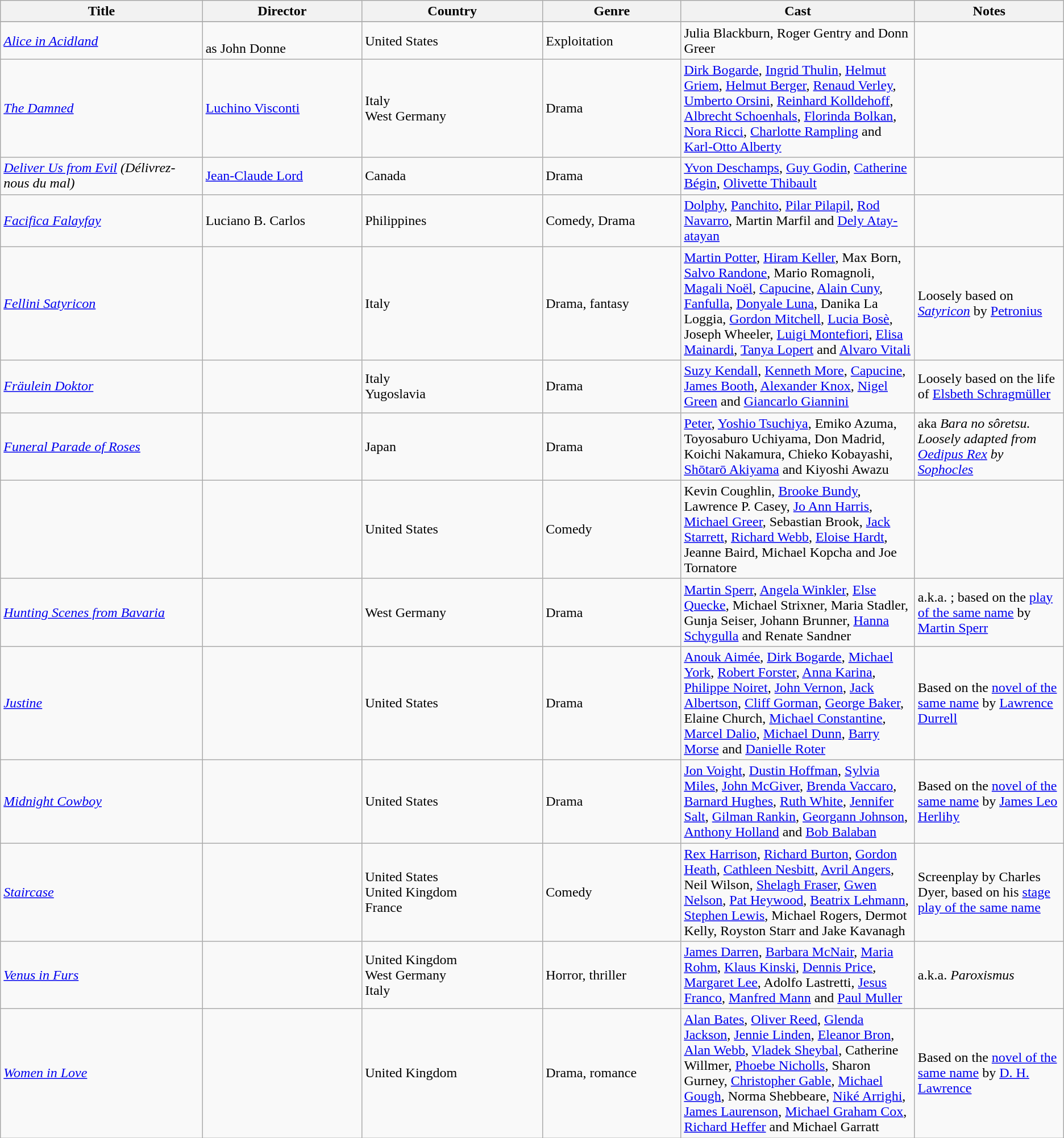<table class="wikitable sortable">
<tr>
<th width="19%">Title</th>
<th width="15%">Director</th>
<th width="17%">Country</th>
<th width="13%">Genre</th>
<th width="22%">Cast</th>
<th width="36%">Notes</th>
</tr>
<tr valign="top">
</tr>
<tr>
<td><em><a href='#'>Alice in Acidland</a></em></td>
<td><br>as John Donne</td>
<td>United States</td>
<td>Exploitation</td>
<td>Julia Blackburn, Roger Gentry and Donn Greer</td>
<td></td>
</tr>
<tr>
<td><em><a href='#'>The Damned</a></em></td>
<td><a href='#'>Luchino Visconti</a></td>
<td>Italy<br>West Germany</td>
<td>Drama</td>
<td><a href='#'>Dirk Bogarde</a>, <a href='#'>Ingrid Thulin</a>, <a href='#'>Helmut Griem</a>, <a href='#'>Helmut Berger</a>, <a href='#'>Renaud Verley</a>, <a href='#'>Umberto Orsini</a>, <a href='#'>Reinhard Kolldehoff</a>, <a href='#'>Albrecht Schoenhals</a>, <a href='#'>Florinda Bolkan</a>, <a href='#'>Nora Ricci</a>, <a href='#'>Charlotte Rampling</a> and <a href='#'>Karl-Otto Alberty</a></td>
<td></td>
</tr>
<tr>
<td><em><a href='#'>Deliver Us from Evil</a> (Délivrez-nous du mal)</em></td>
<td><a href='#'>Jean-Claude Lord</a></td>
<td>Canada</td>
<td>Drama</td>
<td><a href='#'>Yvon Deschamps</a>, <a href='#'>Guy Godin</a>, <a href='#'>Catherine Bégin</a>, <a href='#'>Olivette Thibault</a></td>
<td></td>
</tr>
<tr>
<td><em><a href='#'>Facifica Falayfay</a></em></td>
<td>Luciano B. Carlos</td>
<td>Philippines</td>
<td>Comedy, Drama</td>
<td><a href='#'>Dolphy</a>, <a href='#'>Panchito</a>, <a href='#'>Pilar Pilapil</a>, <a href='#'>Rod Navarro</a>, Martin Marfil and <a href='#'>Dely Atay-atayan</a></td>
<td></td>
</tr>
<tr>
<td><em><a href='#'>Fellini Satyricon</a></em></td>
<td></td>
<td>Italy</td>
<td>Drama, fantasy</td>
<td><a href='#'>Martin Potter</a>, <a href='#'>Hiram Keller</a>, Max Born, <a href='#'>Salvo Randone</a>, Mario Romagnoli, <a href='#'>Magali Noël</a>, <a href='#'>Capucine</a>, <a href='#'>Alain Cuny</a>, <a href='#'>Fanfulla</a>, <a href='#'>Donyale Luna</a>, Danika La Loggia, <a href='#'>Gordon Mitchell</a>, <a href='#'>Lucia Bosè</a>, Joseph Wheeler, <a href='#'>Luigi Montefiori</a>, <a href='#'>Elisa Mainardi</a>, <a href='#'>Tanya Lopert</a> and <a href='#'>Alvaro Vitali</a></td>
<td>Loosely based on <em><a href='#'>Satyricon</a></em> by <a href='#'>Petronius</a></td>
</tr>
<tr>
<td><em><a href='#'>Fräulein Doktor</a></em></td>
<td></td>
<td>Italy<br>Yugoslavia</td>
<td>Drama</td>
<td><a href='#'>Suzy Kendall</a>, <a href='#'>Kenneth More</a>, <a href='#'>Capucine</a>, <a href='#'>James Booth</a>, <a href='#'>Alexander Knox</a>, <a href='#'>Nigel Green</a> and <a href='#'>Giancarlo Giannini</a></td>
<td>Loosely based on the life of <a href='#'>Elsbeth Schragmüller</a></td>
</tr>
<tr>
<td><em><a href='#'>Funeral Parade of Roses</a></em></td>
<td></td>
<td>Japan</td>
<td>Drama</td>
<td><a href='#'>Peter</a>, <a href='#'>Yoshio Tsuchiya</a>, Emiko Azuma, Toyosaburo Uchiyama, Don Madrid, Koichi Nakamura, Chieko Kobayashi, <a href='#'>Shōtarō Akiyama</a> and  Kiyoshi Awazu</td>
<td>aka <em>Bara no sôretsu. Loosely adapted from <a href='#'>Oedipus Rex</a> by <a href='#'>Sophocles</a></em></td>
</tr>
<tr>
<td></td>
<td></td>
<td>United States</td>
<td>Comedy</td>
<td>Kevin Coughlin, <a href='#'>Brooke Bundy</a>, Lawrence P. Casey,  <a href='#'>Jo Ann Harris</a>, <a href='#'>Michael Greer</a>, Sebastian Brook, <a href='#'>Jack Starrett</a>, <a href='#'>Richard Webb</a>, <a href='#'>Eloise Hardt</a>, Jeanne Baird, Michael Kopcha and Joe Tornatore</td>
<td></td>
</tr>
<tr>
<td><em><a href='#'>Hunting Scenes from Bavaria</a></em></td>
<td></td>
<td>West Germany</td>
<td>Drama</td>
<td><a href='#'>Martin Sperr</a>, <a href='#'>Angela Winkler</a>, <a href='#'>Else Quecke</a>, Michael Strixner, Maria Stadler, Gunja Seiser, Johann Brunner, <a href='#'>Hanna Schygulla</a> and Renate Sandner</td>
<td>a.k.a. ; based on the <a href='#'>play of the same name</a> by <a href='#'>Martin Sperr</a></td>
</tr>
<tr>
<td><em><a href='#'>Justine</a></em></td>
<td></td>
<td>United States</td>
<td>Drama</td>
<td><a href='#'>Anouk Aimée</a>, <a href='#'>Dirk Bogarde</a>, <a href='#'>Michael York</a>, <a href='#'>Robert Forster</a>, <a href='#'>Anna Karina</a>, <a href='#'>Philippe Noiret</a>, <a href='#'>John Vernon</a>, <a href='#'>Jack Albertson</a>, <a href='#'>Cliff Gorman</a>, <a href='#'>George Baker</a>, Elaine Church, <a href='#'>Michael Constantine</a>, <a href='#'>Marcel Dalio</a>, <a href='#'>Michael Dunn</a>, <a href='#'>Barry Morse</a> and <a href='#'>Danielle Roter</a></td>
<td>Based on the <a href='#'>novel of the same name</a> by <a href='#'>Lawrence Durrell</a></td>
</tr>
<tr>
<td><em><a href='#'>Midnight Cowboy</a></em></td>
<td></td>
<td>United States</td>
<td>Drama</td>
<td><a href='#'>Jon Voight</a>, <a href='#'>Dustin Hoffman</a>, <a href='#'>Sylvia Miles</a>, <a href='#'>John McGiver</a>, <a href='#'>Brenda Vaccaro</a>, <a href='#'>Barnard Hughes</a>, <a href='#'>Ruth White</a>, <a href='#'>Jennifer Salt</a>, <a href='#'>Gilman Rankin</a>, <a href='#'>Georgann Johnson</a>, <a href='#'>Anthony Holland</a> and <a href='#'>Bob Balaban</a></td>
<td>Based on the <a href='#'>novel of the same name</a> by <a href='#'>James Leo Herlihy</a></td>
</tr>
<tr>
<td><em><a href='#'>Staircase</a></em></td>
<td></td>
<td>United States<br>United Kingdom<br>France</td>
<td>Comedy</td>
<td><a href='#'>Rex Harrison</a>, <a href='#'>Richard Burton</a>, <a href='#'>Gordon Heath</a>, <a href='#'>Cathleen Nesbitt</a>, <a href='#'>Avril Angers</a>, Neil Wilson, <a href='#'>Shelagh Fraser</a>, <a href='#'>Gwen Nelson</a>, <a href='#'>Pat Heywood</a>, <a href='#'>Beatrix Lehmann</a>, <a href='#'>Stephen Lewis</a>, Michael Rogers, Dermot Kelly, Royston Starr and Jake Kavanagh</td>
<td>Screenplay by Charles Dyer, based on his <a href='#'>stage play of the same name</a></td>
</tr>
<tr>
<td><em><a href='#'>Venus in Furs</a></em></td>
<td></td>
<td>United Kingdom<br>West Germany<br>Italy</td>
<td>Horror, thriller</td>
<td><a href='#'>James Darren</a>, <a href='#'>Barbara McNair</a>, <a href='#'>Maria Rohm</a>, <a href='#'>Klaus Kinski</a>, <a href='#'>Dennis Price</a>, <a href='#'>Margaret Lee</a>, Adolfo Lastretti, <a href='#'>Jesus Franco</a>, <a href='#'>Manfred Mann</a> and <a href='#'>Paul Muller</a></td>
<td>a.k.a. <em>Paroxismus</em></td>
</tr>
<tr>
<td><em><a href='#'>Women in Love</a></em></td>
<td></td>
<td>United Kingdom</td>
<td>Drama, romance</td>
<td><a href='#'>Alan Bates</a>, <a href='#'>Oliver Reed</a>, <a href='#'>Glenda Jackson</a>, <a href='#'>Jennie Linden</a>, <a href='#'>Eleanor Bron</a>, <a href='#'>Alan Webb</a>, <a href='#'>Vladek Sheybal</a>, Catherine Willmer, <a href='#'>Phoebe Nicholls</a>, Sharon Gurney, <a href='#'>Christopher Gable</a>, <a href='#'>Michael Gough</a>, Norma Shebbeare, <a href='#'>Niké Arrighi</a>, <a href='#'>James Laurenson</a>, <a href='#'>Michael Graham Cox</a>, <a href='#'>Richard Heffer</a> and Michael Garratt</td>
<td>Based on the <a href='#'>novel of the same name</a> by <a href='#'>D. H. Lawrence</a></td>
</tr>
</table>
